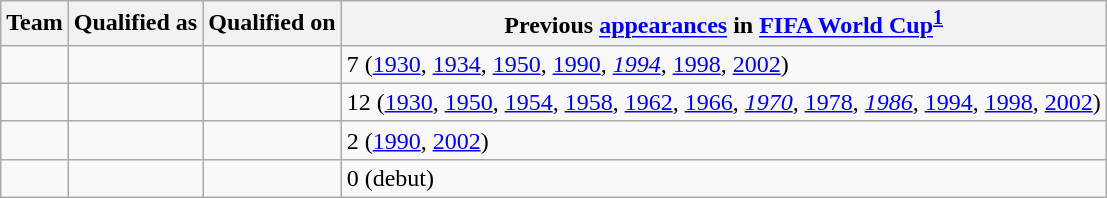<table class="wikitable sortable">
<tr>
<th>Team</th>
<th>Qualified as</th>
<th>Qualified on</th>
<th data-sort-type="number">Previous <a href='#'>appearances</a> in <a href='#'>FIFA World Cup</a><sup><strong><a href='#'>1</a></strong></sup></th>
</tr>
<tr>
<td></td>
<td></td>
<td></td>
<td>7 (<a href='#'>1930</a>, <a href='#'>1934</a>, <a href='#'>1950</a>, <a href='#'>1990</a>, <em><a href='#'>1994</a></em>, <a href='#'>1998</a>, <a href='#'>2002</a>)</td>
</tr>
<tr>
<td></td>
<td></td>
<td></td>
<td>12 (<a href='#'>1930</a>, <a href='#'>1950</a>, <a href='#'>1954</a>, <a href='#'>1958</a>, <a href='#'>1962</a>, <a href='#'>1966</a>, <em><a href='#'>1970</a></em>, <a href='#'>1978</a>, <em><a href='#'>1986</a></em>, <a href='#'>1994</a>, <a href='#'>1998</a>, <a href='#'>2002</a>)</td>
</tr>
<tr>
<td></td>
<td></td>
<td></td>
<td>2 (<a href='#'>1990</a>, <a href='#'>2002</a>)</td>
</tr>
<tr>
<td></td>
<td></td>
<td></td>
<td>0 (debut)</td>
</tr>
</table>
